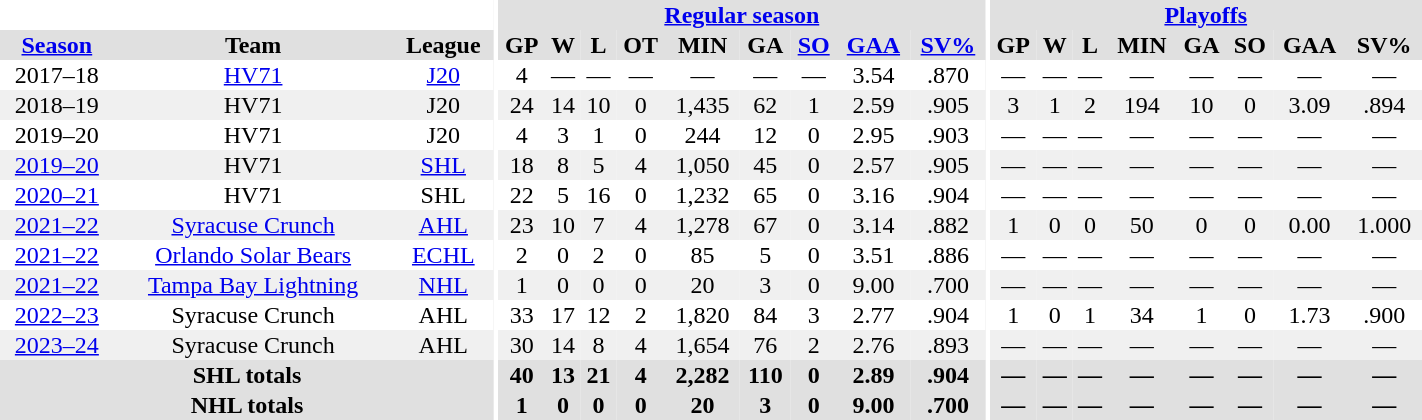<table border="0" cellpadding="1" cellspacing="0" style="text-align:center; width:75%">
<tr bgcolor="#e0e0e0">
<th colspan="3" bgcolor="#ffffff"></th>
<th rowspan="99" bgcolor="#ffffff"></th>
<th colspan="9" bgcolor="#e0e0e0"><a href='#'>Regular season</a></th>
<th rowspan="99" bgcolor="#ffffff"></th>
<th colspan="8" bgcolor="#e0e0e0"><a href='#'>Playoffs</a></th>
</tr>
<tr bgcolor="#e0e0e0">
<th><a href='#'>Season</a></th>
<th>Team</th>
<th>League</th>
<th>GP</th>
<th>W</th>
<th>L</th>
<th>OT</th>
<th>MIN</th>
<th>GA</th>
<th><a href='#'>SO</a></th>
<th><a href='#'>GAA</a></th>
<th><a href='#'>SV%</a></th>
<th>GP</th>
<th>W</th>
<th>L</th>
<th>MIN</th>
<th>GA</th>
<th>SO</th>
<th>GAA</th>
<th>SV%</th>
</tr>
<tr>
<td>2017–18</td>
<td><a href='#'>HV71</a></td>
<td><a href='#'>J20</a></td>
<td>4</td>
<td>—</td>
<td>—</td>
<td>—</td>
<td>—</td>
<td>—</td>
<td>—</td>
<td>3.54</td>
<td>.870</td>
<td>—</td>
<td>—</td>
<td>—</td>
<td>—</td>
<td>—</td>
<td>—</td>
<td>—</td>
<td>—</td>
</tr>
<tr bgcolor="#f0f0f0">
<td>2018–19</td>
<td>HV71</td>
<td>J20</td>
<td>24</td>
<td>14</td>
<td>10</td>
<td>0</td>
<td>1,435</td>
<td>62</td>
<td>1</td>
<td>2.59</td>
<td>.905</td>
<td>3</td>
<td>1</td>
<td>2</td>
<td>194</td>
<td>10</td>
<td>0</td>
<td>3.09</td>
<td>.894</td>
</tr>
<tr>
<td>2019–20</td>
<td>HV71</td>
<td>J20</td>
<td>4</td>
<td>3</td>
<td>1</td>
<td>0</td>
<td>244</td>
<td>12</td>
<td>0</td>
<td>2.95</td>
<td>.903</td>
<td>—</td>
<td>—</td>
<td>—</td>
<td>—</td>
<td>—</td>
<td>—</td>
<td>—</td>
<td>—</td>
</tr>
<tr bgcolor="#f0f0f0">
<td><a href='#'>2019–20</a></td>
<td>HV71</td>
<td><a href='#'>SHL</a></td>
<td>18</td>
<td>8</td>
<td>5</td>
<td>4</td>
<td>1,050</td>
<td>45</td>
<td>0</td>
<td>2.57</td>
<td>.905</td>
<td>—</td>
<td>—</td>
<td>—</td>
<td>—</td>
<td>—</td>
<td>—</td>
<td>—</td>
<td>—</td>
</tr>
<tr>
<td><a href='#'>2020–21</a></td>
<td>HV71</td>
<td>SHL</td>
<td>22</td>
<td>5</td>
<td>16</td>
<td>0</td>
<td>1,232</td>
<td>65</td>
<td>0</td>
<td>3.16</td>
<td>.904</td>
<td>—</td>
<td>—</td>
<td>—</td>
<td>—</td>
<td>—</td>
<td>—</td>
<td>—</td>
<td>—</td>
</tr>
<tr bgcolor="#f0f0f0">
<td><a href='#'>2021–22</a></td>
<td><a href='#'>Syracuse Crunch</a></td>
<td><a href='#'>AHL</a></td>
<td>23</td>
<td>10</td>
<td>7</td>
<td>4</td>
<td>1,278</td>
<td>67</td>
<td>0</td>
<td>3.14</td>
<td>.882</td>
<td>1</td>
<td>0</td>
<td>0</td>
<td>50</td>
<td>0</td>
<td>0</td>
<td>0.00</td>
<td>1.000</td>
</tr>
<tr>
<td><a href='#'>2021–22</a></td>
<td><a href='#'>Orlando Solar Bears</a></td>
<td><a href='#'>ECHL</a></td>
<td>2</td>
<td>0</td>
<td>2</td>
<td>0</td>
<td>85</td>
<td>5</td>
<td>0</td>
<td>3.51</td>
<td>.886</td>
<td>—</td>
<td>—</td>
<td>—</td>
<td>—</td>
<td>—</td>
<td>—</td>
<td>—</td>
<td>—</td>
</tr>
<tr bgcolor="#f0f0f0">
<td><a href='#'>2021–22</a></td>
<td><a href='#'>Tampa Bay Lightning</a></td>
<td><a href='#'>NHL</a></td>
<td>1</td>
<td>0</td>
<td>0</td>
<td>0</td>
<td>20</td>
<td>3</td>
<td>0</td>
<td>9.00</td>
<td>.700</td>
<td>—</td>
<td>—</td>
<td>—</td>
<td>—</td>
<td>—</td>
<td>—</td>
<td>—</td>
<td>—</td>
</tr>
<tr>
<td><a href='#'>2022–23</a></td>
<td>Syracuse Crunch</td>
<td>AHL</td>
<td>33</td>
<td>17</td>
<td>12</td>
<td>2</td>
<td>1,820</td>
<td>84</td>
<td>3</td>
<td>2.77</td>
<td>.904</td>
<td>1</td>
<td>0</td>
<td>1</td>
<td>34</td>
<td>1</td>
<td>0</td>
<td>1.73</td>
<td>.900</td>
</tr>
<tr bgcolor="#f0f0f0">
<td><a href='#'>2023–24</a></td>
<td>Syracuse Crunch</td>
<td>AHL</td>
<td>30</td>
<td>14</td>
<td>8</td>
<td>4</td>
<td>1,654</td>
<td>76</td>
<td>2</td>
<td>2.76</td>
<td>.893</td>
<td>—</td>
<td>—</td>
<td>—</td>
<td>—</td>
<td>—</td>
<td>—</td>
<td>—</td>
<td>—</td>
</tr>
<tr bgcolor="#e0e0e0">
<th colspan="3">SHL totals</th>
<th>40</th>
<th>13</th>
<th>21</th>
<th>4</th>
<th>2,282</th>
<th>110</th>
<th>0</th>
<th>2.89</th>
<th>.904</th>
<th>—</th>
<th>—</th>
<th>—</th>
<th>—</th>
<th>—</th>
<th>—</th>
<th>—</th>
<th>—</th>
</tr>
<tr bgcolor="#e0e0e0">
<th colspan="3">NHL totals</th>
<th>1</th>
<th>0</th>
<th>0</th>
<th>0</th>
<th>20</th>
<th>3</th>
<th>0</th>
<th>9.00</th>
<th>.700</th>
<th>—</th>
<th>—</th>
<th>—</th>
<th>—</th>
<th>—</th>
<th>—</th>
<th>—</th>
<th>—</th>
</tr>
</table>
